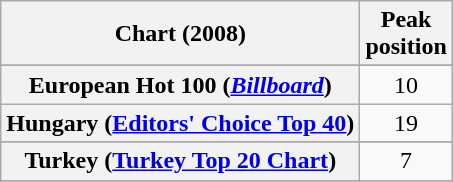<table class="wikitable sortable plainrowheaders" style="text-align:center;">
<tr>
<th scope="col" style="width:em;">Chart (2008)</th>
<th scope="col">Peak<br>position</th>
</tr>
<tr>
</tr>
<tr>
<th scope="row">European Hot 100 (<a href='#'><em>Billboard</em></a>)</th>
<td style="text-align:center;">10</td>
</tr>
<tr>
<th scope="row">Hungary (<a href='#'>Editors' Choice Top 40</a>)</th>
<td>19</td>
</tr>
<tr>
</tr>
<tr>
</tr>
<tr>
</tr>
<tr>
<th scope="row">Turkey (<a href='#'>Turkey Top 20 Chart</a>)</th>
<td style="text-align:center;">7</td>
</tr>
<tr>
</tr>
<tr>
</tr>
</table>
